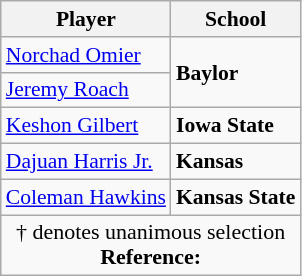<table class="wikitable" style="white-space:nowrap; font-size:90%;">
<tr>
<th>Player</th>
<th>School</th>
</tr>
<tr ,>
<td><a href='#'>Norchad Omier</a></td>
<td rowspan=2><strong>Baylor</strong></td>
</tr>
<tr>
<td><a href='#'>Jeremy Roach</a></td>
</tr>
<tr>
<td><a href='#'>Keshon Gilbert</a></td>
<td><strong>Iowa State</strong></td>
</tr>
<tr>
<td><a href='#'>Dajuan Harris Jr.</a></td>
<td><strong>Kansas</strong></td>
</tr>
<tr>
<td><a href='#'>Coleman Hawkins</a></td>
<td><strong>Kansas State</strong></td>
</tr>
<tr>
<td colspan="4"  style="font-size:11pt; text-align:center;">† denotes unanimous selection<br><strong>Reference:</strong></td>
</tr>
</table>
